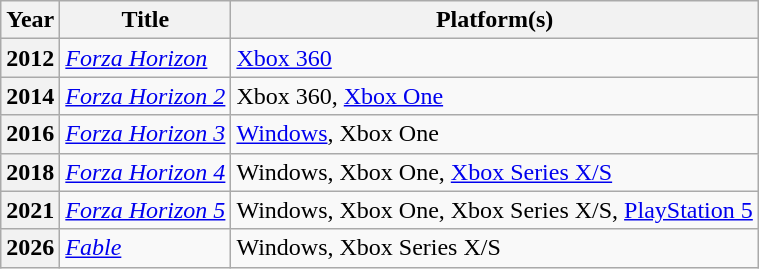<table class="wikitable sortable plainrowheaders">
<tr>
<th scope="col">Year</th>
<th scope="col">Title</th>
<th scope="col">Platform(s)</th>
</tr>
<tr>
<th scope="row">2012</th>
<td><em><a href='#'>Forza Horizon</a></em></td>
<td><a href='#'>Xbox 360</a></td>
</tr>
<tr>
<th scope="row">2014</th>
<td><em><a href='#'>Forza Horizon 2</a></em></td>
<td>Xbox 360, <a href='#'>Xbox One</a></td>
</tr>
<tr>
<th scope="row">2016</th>
<td><em><a href='#'>Forza Horizon 3</a></em></td>
<td><a href='#'>Windows</a>, Xbox One</td>
</tr>
<tr>
<th scope="row">2018</th>
<td><em><a href='#'>Forza Horizon 4</a></em></td>
<td>Windows, Xbox One, <a href='#'>Xbox Series X/S</a></td>
</tr>
<tr>
<th scope="row">2021</th>
<td><em><a href='#'>Forza Horizon 5</a></em></td>
<td>Windows, Xbox One, Xbox Series X/S, <a href='#'>PlayStation 5</a></td>
</tr>
<tr>
<th scope="row">2026</th>
<td><em><a href='#'>Fable</a></em></td>
<td>Windows, Xbox Series X/S</td>
</tr>
</table>
